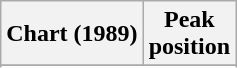<table class="wikitable sortable">
<tr>
<th scope="col">Chart (1989)</th>
<th scope="col">Peak<br>position</th>
</tr>
<tr>
</tr>
<tr>
</tr>
<tr>
</tr>
</table>
